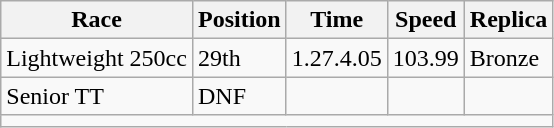<table class="wikitable">
<tr>
<th>Race</th>
<th>Position</th>
<th>Time</th>
<th>Speed</th>
<th>Replica</th>
</tr>
<tr>
<td>Lightweight 250cc</td>
<td>29th</td>
<td>1.27.4.05</td>
<td>103.99</td>
<td>Bronze</td>
</tr>
<tr>
<td>Senior TT</td>
<td>DNF</td>
<td></td>
<td></td>
<td></td>
</tr>
<tr>
<td colspan=5></td>
</tr>
</table>
